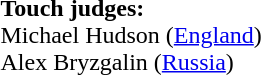<table style="width:100%">
<tr>
<td><br><strong>Touch judges:</strong>
<br>Michael Hudson (<a href='#'>England</a>)
<br>Alex Bryzgalin (<a href='#'>Russia</a>)</td>
</tr>
</table>
